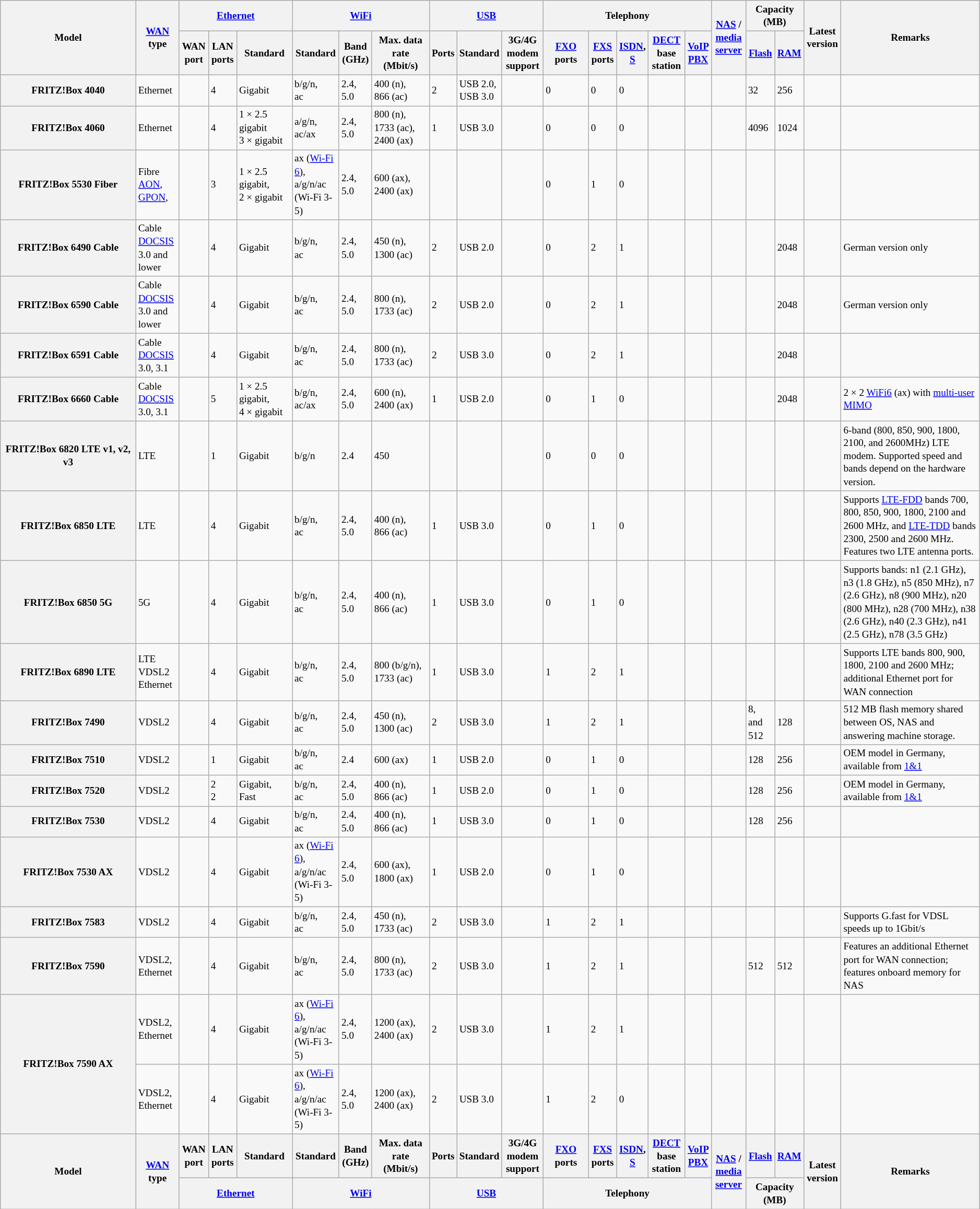<table class="wikitable sortable" style="font-size: 80%; line-height: 1.30em;">
<tr>
<th rowspan="2" scope="col" style="min-width:13em;">Model</th>
<th rowspan="2" scope="col"><a href='#'>WAN</a> type</th>
<th colspan="3" scope="col"><a href='#'>Ethernet</a></th>
<th colspan="3" scope="col"><a href='#'> WiFi</a></th>
<th colspan="3" scope="col"><a href='#'>USB</a></th>
<th colspan="5" scope="col">Telephony</th>
<th rowspan="2" scope="col"><a href='#'> NAS</a> / <a href='#'>media server</a></th>
<th colspan="2" scope="col">Capacity (MB)</th>
<th rowspan="2" scope="col">Latest  version</th>
<th rowspan="2" scope="col" style="min-width:10em;">Remarks</th>
</tr>
<tr>
<th scope="col">WAN port</th>
<th scope="col">LAN ports</th>
<th scope="col" style="min-width:5em;">Standard</th>
<th scope="col">Standard</th>
<th scope="col">Band (GHz)</th>
<th scope="col" style="min-width:5em;">Max. data rate (Mbit/s)</th>
<th scope="col">Ports</th>
<th scope="col">Standard</th>
<th scope="col">3G/4G modem support</th>
<th scope="col" style="min-width:4em;"><a href='#'> FXO</a> ports</th>
<th scope="col"><a href='#'> FXS</a> ports</th>
<th scope="col"><a href='#'> ISDN</a>, <a href='#'>S</a></th>
<th scope="col"><a href='#'> DECT</a> base station</th>
<th scope="col"><a href='#'> VoIP</a><a href='#'> PBX</a></th>
<th scope="col"><a href='#'> Flash</a></th>
<th scope="col"><a href='#'> RAM</a></th>
</tr>
<tr>
<th>FRITZ!Box 4040</th>
<td>Ethernet</td>
<td></td>
<td>4</td>
<td>Gigabit</td>
<td>b/g/n, <br>ac</td>
<td>2.4, <br>5.0</td>
<td>400 (n), <br>866 (ac)</td>
<td>2</td>
<td>USB 2.0, <br>USB 3.0</td>
<td></td>
<td>0</td>
<td>0</td>
<td>0</td>
<td></td>
<td></td>
<td></td>
<td>32</td>
<td>256</td>
<td></td>
<td></td>
</tr>
<tr>
<th>FRITZ!Box 4060</th>
<td>Ethernet</td>
<td></td>
<td>4</td>
<td>1 × 2.5 gigabit<br>3 × gigabit</td>
<td>a/g/n, <br>ac/ax</td>
<td>2.4, <br>5.0</td>
<td>800 (n), <br>1733 (ac), <br>2400 (ax)</td>
<td>1</td>
<td>USB 3.0</td>
<td></td>
<td>0</td>
<td>0</td>
<td>0</td>
<td></td>
<td></td>
<td></td>
<td>4096</td>
<td>1024</td>
<td></td>
<td></td>
</tr>
<tr>
<th>FRITZ!Box 5530 Fiber</th>
<td>Fibre <a href='#'>AON</a>, <a href='#'>GPON</a>, </td>
<td></td>
<td>3</td>
<td>1 × 2.5 gigabit, <br>2 × gigabit</td>
<td>ax (<a href='#'>Wi-Fi 6</a>), <br>a/g/n/ac (Wi-Fi 3-5)</td>
<td>2.4, <br>5.0</td>
<td>600 (ax), 2400 (ax)</td>
<td></td>
<td></td>
<td></td>
<td>0</td>
<td>1</td>
<td>0</td>
<td></td>
<td></td>
<td></td>
<td></td>
<td></td>
<td></td>
<td></td>
</tr>
<tr>
<th>FRITZ!Box 6490 Cable</th>
<td>Cable<br><a href='#'>DOCSIS</a> 3.0 and lower</td>
<td></td>
<td>4</td>
<td>Gigabit</td>
<td>b/g/n, <br>ac</td>
<td>2.4, <br>5.0</td>
<td>450 (n), <br>1300 (ac)</td>
<td>2</td>
<td>USB 2.0</td>
<td></td>
<td>0</td>
<td>2</td>
<td>1</td>
<td></td>
<td></td>
<td></td>
<td></td>
<td>2048</td>
<td></td>
<td>German version only</td>
</tr>
<tr>
<th>FRITZ!Box 6590 Cable</th>
<td>Cable<br><a href='#'>DOCSIS</a> 3.0 and lower</td>
<td></td>
<td>4</td>
<td>Gigabit</td>
<td>b/g/n, <br>ac</td>
<td>2.4, <br>5.0</td>
<td>800 (n), <br>1733 (ac)</td>
<td>2</td>
<td>USB 2.0</td>
<td></td>
<td>0</td>
<td>2</td>
<td>1</td>
<td></td>
<td></td>
<td></td>
<td></td>
<td>2048</td>
<td></td>
<td>German version only</td>
</tr>
<tr>
<th>FRITZ!Box 6591 Cable</th>
<td>Cable<br><a href='#'>DOCSIS</a> 3.0, 3.1</td>
<td></td>
<td>4</td>
<td>Gigabit</td>
<td>b/g/n, <br>ac</td>
<td>2.4, <br>5.0</td>
<td>800 (n), <br>1733 (ac)</td>
<td>2</td>
<td>USB 3.0</td>
<td></td>
<td>0</td>
<td>2</td>
<td>1</td>
<td></td>
<td></td>
<td></td>
<td></td>
<td>2048</td>
<td></td>
<td></td>
</tr>
<tr>
<th>FRITZ!Box 6660 Cable</th>
<td>Cable<br><a href='#'>DOCSIS</a> 3.0, 3.1</td>
<td></td>
<td>5</td>
<td>1 × 2.5 gigabit, <br>4 × gigabit</td>
<td>b/g/n, <br>ac/ax</td>
<td>2.4, <br>5.0</td>
<td>600 (n), <br>2400 (ax)</td>
<td>1</td>
<td>USB 2.0</td>
<td></td>
<td>0</td>
<td>1</td>
<td>0</td>
<td></td>
<td></td>
<td></td>
<td></td>
<td>2048</td>
<td></td>
<td>2 × 2 <a href='#'>WiFi6</a> (ax) with <a href='#'>multi-user MIMO</a></td>
</tr>
<tr>
<th>FRITZ!Box 6820 LTE v1, v2, v3</th>
<td>LTE</td>
<td></td>
<td>1</td>
<td>Gigabit</td>
<td>b/g/n</td>
<td>2.4</td>
<td>450</td>
<td></td>
<td></td>
<td></td>
<td>0</td>
<td>0</td>
<td>0</td>
<td></td>
<td></td>
<td></td>
<td></td>
<td></td>
<td></td>
<td>6-band (800, 850, 900, 1800, 2100, and 2600MHz) LTE modem. Supported speed and bands depend on the hardware version.</td>
</tr>
<tr>
<th>FRITZ!Box 6850 LTE</th>
<td>LTE</td>
<td></td>
<td>4</td>
<td>Gigabit</td>
<td>b/g/n, <br>ac</td>
<td>2.4, <br>5.0</td>
<td>400 (n), <br>866 (ac)</td>
<td>1</td>
<td>USB 3.0</td>
<td></td>
<td>0</td>
<td>1</td>
<td>0</td>
<td></td>
<td></td>
<td></td>
<td></td>
<td></td>
<td></td>
<td>Supports <a href='#'>LTE-FDD</a> bands 700, 800, 850, 900, 1800, 2100 and 2600 MHz, and <a href='#'>LTE-TDD</a> bands 2300, 2500 and 2600 MHz. Features two LTE antenna ports.</td>
</tr>
<tr>
<th>FRITZ!Box 6850 5G</th>
<td>5G</td>
<td></td>
<td>4</td>
<td>Gigabit</td>
<td>b/g/n, <br>ac</td>
<td>2.4, <br>5.0</td>
<td>400 (n), <br>866 (ac)</td>
<td>1</td>
<td>USB 3.0</td>
<td></td>
<td>0</td>
<td>1</td>
<td>0</td>
<td></td>
<td></td>
<td></td>
<td></td>
<td></td>
<td></td>
<td>Supports bands: n1 (2.1 GHz), n3 (1.8 GHz), n5 (850 MHz), n7 (2.6 GHz), n8 (900 MHz), n20 (800 MHz), n28 (700 MHz), n38 (2.6 GHz), n40 (2.3 GHz), n41 (2.5 GHz), n78 (3.5 GHz)</td>
</tr>
<tr>
<th>FRITZ!Box 6890 LTE</th>
<td>LTE<br>VDSL2<br>Ethernet</td>
<td></td>
<td>4</td>
<td>Gigabit</td>
<td>b/g/n, <br>ac</td>
<td>2.4, <br>5.0</td>
<td>800 (b/g/n), <br>1733 (ac)</td>
<td>1</td>
<td>USB 3.0</td>
<td></td>
<td>1</td>
<td>2</td>
<td>1</td>
<td></td>
<td></td>
<td></td>
<td></td>
<td></td>
<td></td>
<td>Supports LTE bands 800, 900, 1800, 2100 and 2600 MHz; additional Ethernet port for WAN connection</td>
</tr>
<tr>
<th>FRITZ!Box 7490</th>
<td>VDSL2</td>
<td></td>
<td>4</td>
<td>Gigabit</td>
<td>b/g/n, <br>ac</td>
<td>2.4, <br>5.0</td>
<td>450 (n), <br>1300 (ac)</td>
<td>2</td>
<td>USB 3.0</td>
<td></td>
<td>1</td>
<td>2</td>
<td>1</td>
<td></td>
<td></td>
<td></td>
<td>8, and 512</td>
<td>128</td>
<td></td>
<td>512 MB flash memory shared between OS, NAS and answering machine storage.</td>
</tr>
<tr>
<th>FRITZ!Box  7510</th>
<td>VDSL2</td>
<td></td>
<td>1</td>
<td>Gigabit</td>
<td>b/g/n, <br>ac</td>
<td>2.4</td>
<td>600 (ax)</td>
<td>1</td>
<td>USB 2.0</td>
<td></td>
<td>0</td>
<td>1</td>
<td>0</td>
<td></td>
<td></td>
<td></td>
<td>128</td>
<td>256</td>
<td></td>
<td>OEM model in Germany, available from <a href='#'>1&1</a></td>
</tr>
<tr>
<th>FRITZ!Box 7520</th>
<td>VDSL2</td>
<td></td>
<td>2<br>2</td>
<td>Gigabit, <br>Fast</td>
<td>b/g/n, <br>ac</td>
<td>2.4, <br>5.0</td>
<td>400 (n), <br>866 (ac)</td>
<td>1</td>
<td>USB 2.0</td>
<td></td>
<td>0</td>
<td>1</td>
<td>0</td>
<td></td>
<td></td>
<td></td>
<td>128</td>
<td>256</td>
<td></td>
<td>OEM model in Germany, available from <a href='#'>1&1</a></td>
</tr>
<tr>
<th>FRITZ!Box 7530</th>
<td>VDSL2</td>
<td></td>
<td>4</td>
<td>Gigabit</td>
<td>b/g/n, <br>ac</td>
<td>2.4, <br>5.0</td>
<td>400 (n), <br>866 (ac)</td>
<td>1</td>
<td>USB 3.0</td>
<td></td>
<td>0</td>
<td>1</td>
<td>0</td>
<td></td>
<td></td>
<td></td>
<td>128</td>
<td>256</td>
<td></td>
<td></td>
</tr>
<tr>
<th>FRITZ!Box 7530 AX</th>
<td>VDSL2</td>
<td></td>
<td>4</td>
<td>Gigabit</td>
<td>ax (<a href='#'>Wi-Fi 6</a>), <br>a/g/n/ac (Wi-Fi 3-5)</td>
<td>2.4, 5.0 </td>
<td>600 (ax), 1800 (ax)</td>
<td>1</td>
<td>USB 2.0</td>
<td></td>
<td>0</td>
<td>1</td>
<td>0</td>
<td></td>
<td></td>
<td></td>
<td></td>
<td></td>
<td></td>
<td></td>
</tr>
<tr>
<th>FRITZ!Box 7583</th>
<td>VDSL2</td>
<td></td>
<td>4</td>
<td>Gigabit</td>
<td>b/g/n, <br>ac</td>
<td>2.4, <br>5.0</td>
<td>450 (n), <br>1733 (ac)</td>
<td>2</td>
<td>USB 3.0</td>
<td></td>
<td>1</td>
<td>2</td>
<td>1</td>
<td></td>
<td></td>
<td></td>
<td></td>
<td></td>
<td></td>
<td>Supports G.fast for VDSL speeds up to 1Gbit/s</td>
</tr>
<tr>
<th>FRITZ!Box 7590</th>
<td>VDSL2, Ethernet</td>
<td></td>
<td>4</td>
<td>Gigabit</td>
<td>b/g/n, <br>ac</td>
<td>2.4, <br>5.0</td>
<td>800 (n), <br>1733 (ac)</td>
<td>2</td>
<td>USB 3.0</td>
<td></td>
<td>1</td>
<td>2</td>
<td>1</td>
<td></td>
<td></td>
<td></td>
<td>512</td>
<td>512</td>
<td></td>
<td>Features an additional Ethernet port for WAN connection; features onboard memory for NAS</td>
</tr>
<tr>
<th rowspan=2 >FRITZ!Box 7590 AX</th>
<td>VDSL2,<br>Ethernet</td>
<td></td>
<td>4</td>
<td>Gigabit</td>
<td>ax (<a href='#'>Wi-Fi 6</a>), <br>a/g/n/ac (Wi-Fi 3-5)</td>
<td>2.4, 5.0</td>
<td>1200 (ax), 2400 (ax)</td>
<td>2</td>
<td>USB 3.0</td>
<td></td>
<td>1</td>
<td>2</td>
<td>1</td>
<td></td>
<td></td>
<td></td>
<td></td>
<td></td>
<td></td>
<td></td>
</tr>
<tr>
<td>VDSL2,<br>Ethernet</td>
<td></td>
<td>4</td>
<td>Gigabit</td>
<td>ax (<a href='#'>Wi-Fi 6</a>), <br>a/g/n/ac (Wi-Fi 3-5)</td>
<td>2.4, 5.0 </td>
<td>1200 (ax), 2400 (ax)</td>
<td>2</td>
<td>USB 3.0</td>
<td></td>
<td>1</td>
<td>2</td>
<td>0</td>
<td></td>
<td></td>
<td></td>
<td></td>
<td></td>
<td></td>
<td></td>
</tr>
<tr class="sortbottom">
<th rowspan="2">Model</th>
<th rowspan="2"><a href='#'>WAN</a> type</th>
<th>WAN port</th>
<th>LAN ports</th>
<th scope="col" style="min-width:5em;">Standard</th>
<th>Standard</th>
<th>Band (GHz)</th>
<th style="min-width:5em;">Max. data rate (Mbit/s)</th>
<th>Ports</th>
<th>Standard</th>
<th>3G/4G modem support</th>
<th style="min-width:4em;"><a href='#'> FXO</a> ports</th>
<th><a href='#'> FXS</a> ports</th>
<th><a href='#'> ISDN</a>, <a href='#'>S</a></th>
<th><a href='#'> DECT</a> base station</th>
<th><a href='#'> VoIP</a> <a href='#'> PBX</a></th>
<th rowspan="2"><a href='#'> NAS</a> / <a href='#'>media server</a></th>
<th><a href='#'> Flash</a></th>
<th><a href='#'> RAM</a></th>
<th rowspan="2">Latest  version</th>
<th rowspan="2">Remarks</th>
</tr>
<tr class="sortbottom">
<th colspan="3"><a href='#'>Ethernet</a></th>
<th colspan="3"><a href='#'> WiFi</a></th>
<th colspan="3"><a href='#'>USB</a></th>
<th colspan="5">Telephony</th>
<th colspan="2">Capacity (MB)</th>
</tr>
</table>
